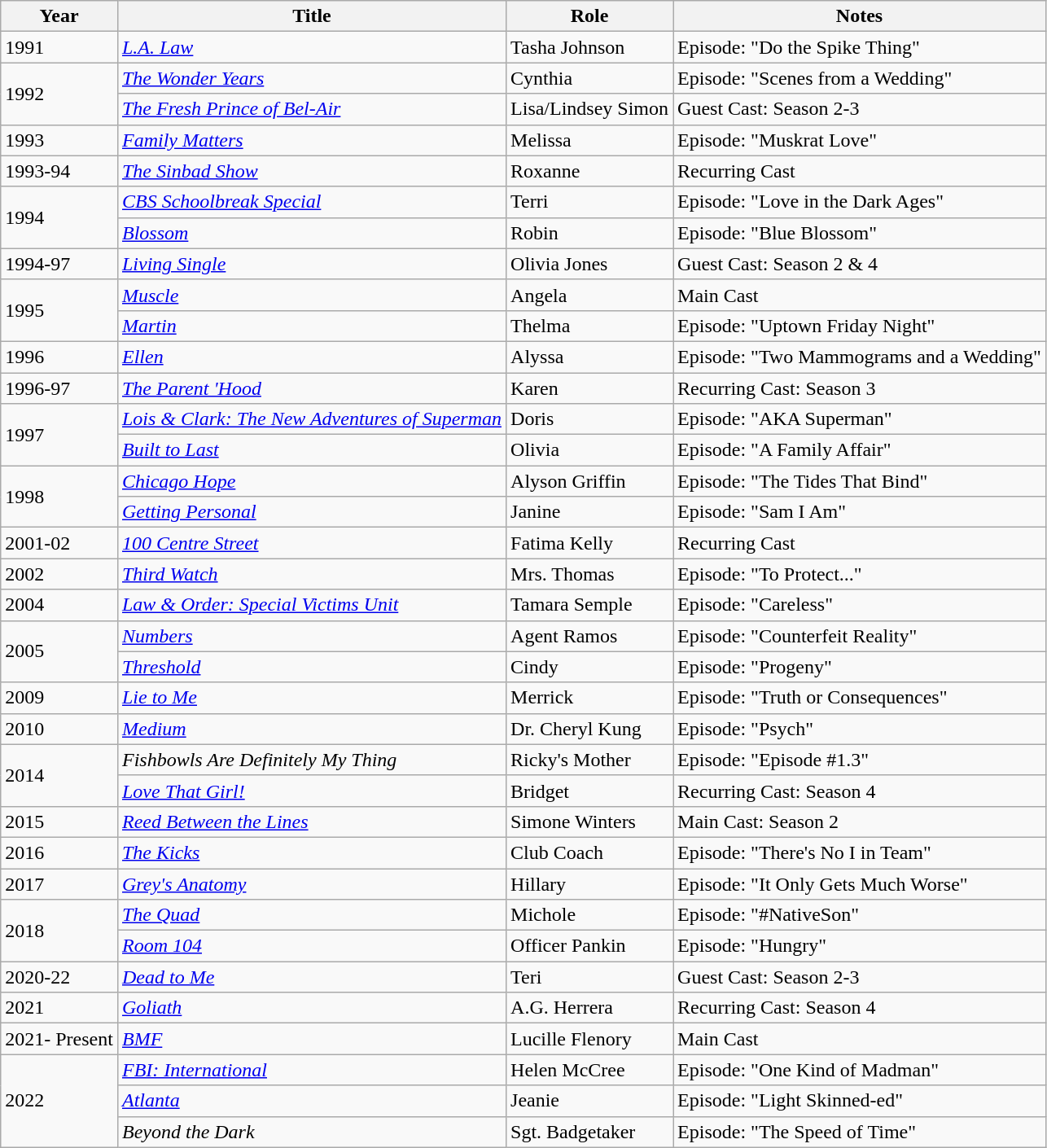<table class="wikitable sortable">
<tr>
<th>Year</th>
<th>Title</th>
<th>Role</th>
<th>Notes</th>
</tr>
<tr>
<td>1991</td>
<td><em><a href='#'>L.A. Law</a></em></td>
<td>Tasha Johnson</td>
<td>Episode: "Do the Spike Thing"</td>
</tr>
<tr>
<td rowspan="2">1992</td>
<td><em><a href='#'>The Wonder Years</a></em></td>
<td>Cynthia</td>
<td>Episode: "Scenes from a Wedding"</td>
</tr>
<tr>
<td><em><a href='#'>The Fresh Prince of Bel-Air</a></em></td>
<td>Lisa/Lindsey Simon</td>
<td>Guest Cast: Season 2-3</td>
</tr>
<tr>
<td>1993</td>
<td><em><a href='#'>Family Matters</a></em></td>
<td>Melissa</td>
<td>Episode: "Muskrat Love"</td>
</tr>
<tr>
<td>1993-94</td>
<td><em><a href='#'>The Sinbad Show</a></em></td>
<td>Roxanne</td>
<td>Recurring Cast</td>
</tr>
<tr>
<td rowspan="2">1994</td>
<td><em><a href='#'>CBS Schoolbreak Special</a></em></td>
<td>Terri</td>
<td>Episode: "Love in the Dark Ages"</td>
</tr>
<tr>
<td><em><a href='#'>Blossom</a></em></td>
<td>Robin</td>
<td>Episode: "Blue Blossom"</td>
</tr>
<tr>
<td>1994-97</td>
<td><em><a href='#'>Living Single</a></em></td>
<td>Olivia Jones</td>
<td>Guest Cast: Season 2 & 4</td>
</tr>
<tr>
<td rowspan="2">1995</td>
<td><em><a href='#'>Muscle</a></em></td>
<td>Angela</td>
<td>Main Cast</td>
</tr>
<tr>
<td><em><a href='#'>Martin</a></em></td>
<td>Thelma</td>
<td>Episode: "Uptown Friday Night"</td>
</tr>
<tr>
<td>1996</td>
<td><em><a href='#'>Ellen</a></em></td>
<td>Alyssa</td>
<td>Episode: "Two Mammograms and a Wedding"</td>
</tr>
<tr>
<td>1996-97</td>
<td><em><a href='#'>The Parent 'Hood</a></em></td>
<td>Karen</td>
<td>Recurring Cast: Season 3</td>
</tr>
<tr>
<td rowspan="2">1997</td>
<td><em><a href='#'>Lois & Clark: The New Adventures of Superman</a></em></td>
<td>Doris</td>
<td>Episode: "AKA Superman"</td>
</tr>
<tr>
<td><em><a href='#'>Built to Last</a></em></td>
<td>Olivia</td>
<td>Episode: "A Family Affair"</td>
</tr>
<tr>
<td rowspan="2">1998</td>
<td><em><a href='#'>Chicago Hope</a></em></td>
<td>Alyson Griffin</td>
<td>Episode: "The Tides That Bind"</td>
</tr>
<tr>
<td><em><a href='#'>Getting Personal</a></em></td>
<td>Janine</td>
<td>Episode: "Sam I Am"</td>
</tr>
<tr>
<td>2001-02</td>
<td><em><a href='#'>100 Centre Street</a></em></td>
<td>Fatima Kelly</td>
<td>Recurring Cast</td>
</tr>
<tr>
<td>2002</td>
<td><em><a href='#'>Third Watch</a></em></td>
<td>Mrs. Thomas</td>
<td>Episode: "To Protect..."</td>
</tr>
<tr>
<td>2004</td>
<td><em><a href='#'>Law & Order: Special Victims Unit</a></em></td>
<td>Tamara Semple</td>
<td>Episode: "Careless"</td>
</tr>
<tr>
<td rowspan="2">2005</td>
<td><em><a href='#'>Numbers</a></em></td>
<td>Agent Ramos</td>
<td>Episode: "Counterfeit Reality"</td>
</tr>
<tr>
<td><em><a href='#'>Threshold</a></em></td>
<td>Cindy</td>
<td>Episode: "Progeny"</td>
</tr>
<tr>
<td>2009</td>
<td><em><a href='#'>Lie to Me</a></em></td>
<td>Merrick</td>
<td>Episode: "Truth or Consequences"</td>
</tr>
<tr>
<td>2010</td>
<td><em><a href='#'>Medium</a></em></td>
<td>Dr. Cheryl Kung</td>
<td>Episode: "Psych"</td>
</tr>
<tr>
<td rowspan="2">2014</td>
<td><em>Fishbowls Are Definitely My Thing</em></td>
<td>Ricky's Mother</td>
<td>Episode: "Episode #1.3"</td>
</tr>
<tr>
<td><em><a href='#'>Love That Girl!</a></em></td>
<td>Bridget</td>
<td>Recurring Cast: Season 4</td>
</tr>
<tr>
<td>2015</td>
<td><em><a href='#'>Reed Between the Lines</a></em></td>
<td>Simone Winters</td>
<td>Main Cast: Season 2</td>
</tr>
<tr>
<td>2016</td>
<td><em><a href='#'>The Kicks</a></em></td>
<td>Club Coach</td>
<td>Episode: "There's No I in Team"</td>
</tr>
<tr>
<td>2017</td>
<td><em><a href='#'>Grey's Anatomy</a></em></td>
<td>Hillary</td>
<td>Episode: "It Only Gets Much Worse"</td>
</tr>
<tr>
<td rowspan="2">2018</td>
<td><em><a href='#'>The Quad</a></em></td>
<td>Michole</td>
<td>Episode: "#NativeSon"</td>
</tr>
<tr>
<td><em><a href='#'>Room 104</a></em></td>
<td>Officer Pankin</td>
<td>Episode: "Hungry"</td>
</tr>
<tr>
<td>2020-22</td>
<td><em><a href='#'>Dead to Me</a></em></td>
<td>Teri</td>
<td>Guest Cast: Season 2-3</td>
</tr>
<tr>
<td>2021</td>
<td><em><a href='#'>Goliath</a></em></td>
<td>A.G. Herrera</td>
<td>Recurring Cast: Season 4</td>
</tr>
<tr>
<td>2021- Present</td>
<td><em><a href='#'>BMF</a></em></td>
<td>Lucille Flenory</td>
<td>Main Cast</td>
</tr>
<tr>
<td rowspan="3">2022</td>
<td><em><a href='#'>FBI: International</a></em></td>
<td>Helen McCree</td>
<td>Episode: "One Kind of Madman"</td>
</tr>
<tr>
<td><em><a href='#'>Atlanta</a></em></td>
<td>Jeanie</td>
<td>Episode: "Light Skinned-ed"</td>
</tr>
<tr>
<td><em>Beyond the Dark</em></td>
<td>Sgt. Badgetaker</td>
<td>Episode: "The Speed of Time"</td>
</tr>
</table>
